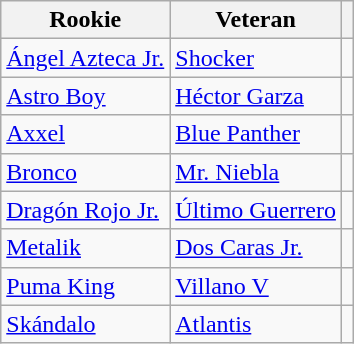<table class="wikitable">
<tr>
<th>Rookie</th>
<th>Veteran</th>
<th width=0 class="unsortable" scope="col"></th>
</tr>
<tr>
<td><a href='#'>Ángel Azteca Jr.</a></td>
<td><a href='#'>Shocker</a></td>
<td></td>
</tr>
<tr>
<td><a href='#'>Astro Boy</a></td>
<td><a href='#'>Héctor Garza</a></td>
<td></td>
</tr>
<tr>
<td><a href='#'>Axxel</a></td>
<td><a href='#'>Blue Panther</a></td>
<td></td>
</tr>
<tr>
<td><a href='#'>Bronco</a></td>
<td><a href='#'>Mr. Niebla</a></td>
<td></td>
</tr>
<tr>
<td><a href='#'>Dragón Rojo Jr.</a></td>
<td><a href='#'>Último Guerrero</a></td>
<td></td>
</tr>
<tr>
<td><a href='#'>Metalik</a></td>
<td><a href='#'>Dos Caras Jr.</a></td>
<td></td>
</tr>
<tr>
<td><a href='#'>Puma King</a></td>
<td><a href='#'>Villano V</a></td>
<td></td>
</tr>
<tr>
<td><a href='#'>Skándalo</a></td>
<td><a href='#'>Atlantis</a></td>
<td></td>
</tr>
</table>
